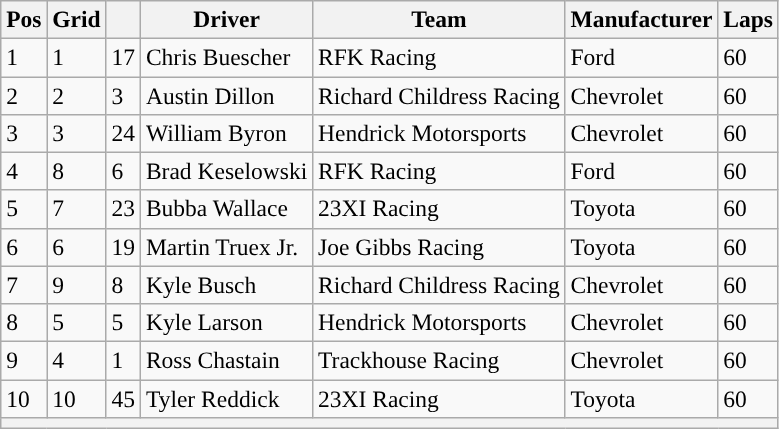<table class="wikitable" style="font-size:98%">
<tr>
<th>Pos</th>
<th>Grid</th>
<th></th>
<th>Driver</th>
<th>Team</th>
<th>Manufacturer</th>
<th>Laps</th>
</tr>
<tr>
<td>1</td>
<td>1</td>
<td>17</td>
<td>Chris Buescher</td>
<td>RFK Racing</td>
<td>Ford</td>
<td>60</td>
</tr>
<tr>
<td>2</td>
<td>2</td>
<td>3</td>
<td>Austin Dillon</td>
<td>Richard Childress Racing</td>
<td>Chevrolet</td>
<td>60</td>
</tr>
<tr>
<td>3</td>
<td>3</td>
<td>24</td>
<td>William Byron</td>
<td>Hendrick Motorsports</td>
<td>Chevrolet</td>
<td>60</td>
</tr>
<tr>
<td>4</td>
<td>8</td>
<td>6</td>
<td>Brad Keselowski</td>
<td>RFK Racing</td>
<td>Ford</td>
<td>60</td>
</tr>
<tr>
<td>5</td>
<td>7</td>
<td>23</td>
<td>Bubba Wallace</td>
<td>23XI Racing</td>
<td>Toyota</td>
<td>60</td>
</tr>
<tr>
<td>6</td>
<td>6</td>
<td>19</td>
<td>Martin Truex Jr.</td>
<td>Joe Gibbs Racing</td>
<td>Toyota</td>
<td>60</td>
</tr>
<tr>
<td>7</td>
<td>9</td>
<td>8</td>
<td>Kyle Busch</td>
<td>Richard Childress Racing</td>
<td>Chevrolet</td>
<td>60</td>
</tr>
<tr>
<td>8</td>
<td>5</td>
<td>5</td>
<td>Kyle Larson</td>
<td>Hendrick Motorsports</td>
<td>Chevrolet</td>
<td>60</td>
</tr>
<tr>
<td>9</td>
<td>4</td>
<td>1</td>
<td>Ross Chastain</td>
<td>Trackhouse Racing</td>
<td>Chevrolet</td>
<td>60</td>
</tr>
<tr>
<td>10</td>
<td>10</td>
<td>45</td>
<td>Tyler Reddick</td>
<td>23XI Racing</td>
<td>Toyota</td>
<td>60</td>
</tr>
<tr>
<th colspan="7"></th>
</tr>
</table>
